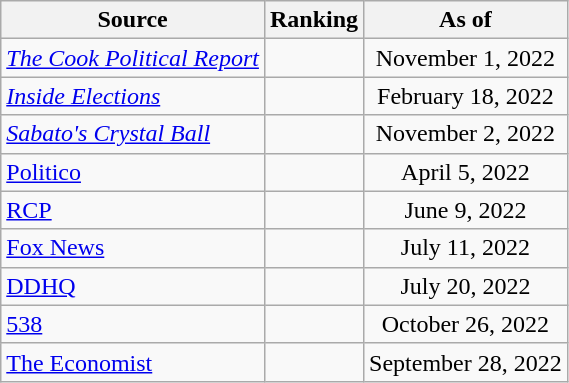<table class="wikitable" style="text-align:center">
<tr>
<th>Source</th>
<th>Ranking</th>
<th>As of</th>
</tr>
<tr>
<td align=left><em><a href='#'>The Cook Political Report</a></em></td>
<td></td>
<td>November 1, 2022</td>
</tr>
<tr>
<td align=left><em><a href='#'>Inside Elections</a></em></td>
<td></td>
<td>February 18, 2022</td>
</tr>
<tr>
<td align=left><em><a href='#'>Sabato's Crystal Ball</a></em></td>
<td></td>
<td>November 2, 2022</td>
</tr>
<tr>
<td style="text-align:left;"><a href='#'>Politico</a></td>
<td></td>
<td>April 5, 2022</td>
</tr>
<tr>
<td align="left"><a href='#'>RCP</a></td>
<td></td>
<td>June 9, 2022</td>
</tr>
<tr>
<td align=left><a href='#'>Fox News</a></td>
<td></td>
<td>July 11, 2022</td>
</tr>
<tr>
<td align="left"><a href='#'>DDHQ</a></td>
<td></td>
<td>July 20, 2022</td>
</tr>
<tr>
<td align="left"><a href='#'>538</a></td>
<td></td>
<td>October 26, 2022</td>
</tr>
<tr>
<td align="left"><a href='#'>The Economist</a></td>
<td></td>
<td>September 28, 2022</td>
</tr>
</table>
